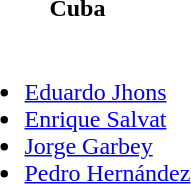<table>
<tr>
<th>Cuba</th>
</tr>
<tr>
<td><br><ul><li><a href='#'>Eduardo Jhons</a></li><li><a href='#'>Enrique Salvat</a></li><li><a href='#'>Jorge Garbey</a></li><li><a href='#'>Pedro Hernández</a></li></ul></td>
</tr>
</table>
